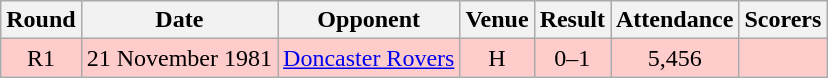<table class="wikitable" style="font-size:100%; text-align:center">
<tr>
<th>Round</th>
<th>Date</th>
<th>Opponent</th>
<th>Venue</th>
<th>Result</th>
<th>Attendance</th>
<th>Scorers</th>
</tr>
<tr style="background-color: #FFCCCC;">
<td>R1</td>
<td>21 November 1981</td>
<td><a href='#'>Doncaster Rovers</a></td>
<td>H</td>
<td>0–1</td>
<td>5,456</td>
<td></td>
</tr>
</table>
